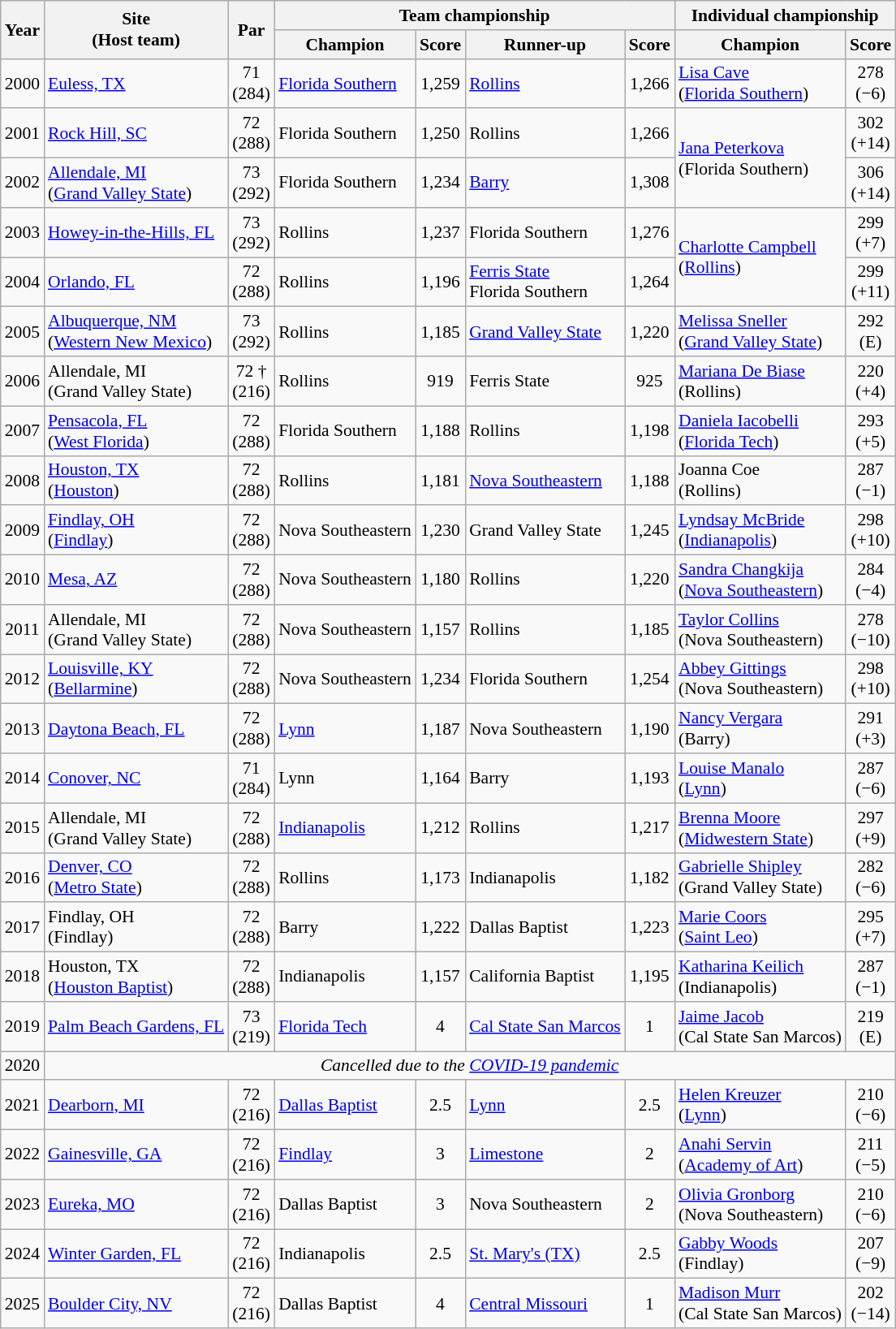<table class="wikitable" style="font-size:90%;;">
<tr>
<th rowspan="2">Year</th>
<th rowspan="2">Site<br>(Host team)</th>
<th rowspan="2">Par</th>
<th colspan=4>Team championship</th>
<th colspan=4>Individual championship</th>
</tr>
<tr>
<th>Champion</th>
<th>Score</th>
<th>Runner-up</th>
<th>Score</th>
<th>Champion</th>
<th>Score</th>
</tr>
<tr>
<td align=center>2000</td>
<td><a href='#'>Euless, TX</a></td>
<td align=center>71<br>(284)</td>
<td><a href='#'>Florida Southern</a></td>
<td align=center>1,259</td>
<td><a href='#'>Rollins</a></td>
<td align=center>1,266</td>
<td><a href='#'>Lisa Cave</a><br>(<a href='#'>Florida Southern</a>)</td>
<td align=center>278<br>(−6)</td>
</tr>
<tr>
<td align=center>2001</td>
<td><a href='#'>Rock Hill, SC</a></td>
<td align=center>72<br>(288)</td>
<td>Florida Southern</td>
<td align=center>1,250</td>
<td>Rollins</td>
<td align=center>1,266</td>
<td rowspan="2"><a href='#'>Jana Peterkova</a><br>(Florida Southern)</td>
<td align=center>302<br>(+14)</td>
</tr>
<tr>
<td align=center>2002</td>
<td><a href='#'>Allendale, MI</a><br>(<a href='#'>Grand Valley State</a>)</td>
<td align=center>73<br>(292)</td>
<td>Florida Southern</td>
<td align=center>1,234</td>
<td><a href='#'>Barry</a></td>
<td align=center>1,308</td>
<td align=center>306<br>(+14)</td>
</tr>
<tr>
<td align=center>2003</td>
<td><a href='#'>Howey-in-the-Hills, FL</a></td>
<td align=center>73<br>(292)</td>
<td>Rollins</td>
<td align=center>1,237</td>
<td>Florida Southern</td>
<td align=center>1,276</td>
<td rowspan="2"><a href='#'>Charlotte Campbell</a><br>(<a href='#'>Rollins</a>)</td>
<td align=center>299<br>(+7)</td>
</tr>
<tr>
<td align=center>2004</td>
<td><a href='#'>Orlando, FL</a></td>
<td align=center>72<br>(288)</td>
<td>Rollins</td>
<td align=center>1,196</td>
<td><a href='#'>Ferris State</a><br>Florida Southern</td>
<td align=center>1,264</td>
<td align=center>299<br>(+11)</td>
</tr>
<tr>
<td align=center>2005</td>
<td><a href='#'>Albuquerque, NM</a><br>(<a href='#'>Western New Mexico</a>)</td>
<td align=center>73<br>(292)</td>
<td>Rollins</td>
<td align=center>1,185</td>
<td><a href='#'>Grand Valley State</a></td>
<td align=center>1,220</td>
<td><a href='#'>Melissa Sneller</a><br>(<a href='#'>Grand Valley State</a>)</td>
<td align=center>292<br>(E)</td>
</tr>
<tr>
<td align=center>2006</td>
<td>Allendale, MI<br>(Grand Valley State)</td>
<td align=center>72 †<br>(216)</td>
<td>Rollins</td>
<td align=center>919</td>
<td>Ferris State</td>
<td align=center>925</td>
<td><a href='#'>Mariana De Biase</a><br>(Rollins)</td>
<td align=center>220<br>(+4)</td>
</tr>
<tr>
<td align=center>2007</td>
<td><a href='#'>Pensacola, FL</a><br>(<a href='#'>West Florida</a>)</td>
<td align=center>72<br>(288)</td>
<td>Florida Southern</td>
<td align=center>1,188</td>
<td>Rollins</td>
<td align=center>1,198</td>
<td><a href='#'>Daniela Iacobelli</a><br>(<a href='#'>Florida Tech</a>)</td>
<td align=center>293<br>(+5)</td>
</tr>
<tr>
<td align=center>2008</td>
<td><a href='#'>Houston, TX</a><br>(<a href='#'>Houston</a>)</td>
<td align=center>72<br>(288)</td>
<td>Rollins</td>
<td align=center>1,181</td>
<td><a href='#'>Nova Southeastern</a></td>
<td align=center>1,188</td>
<td>Joanna Coe<br>(Rollins)</td>
<td align=center>287<br>(−1)</td>
</tr>
<tr>
<td align=center>2009</td>
<td><a href='#'>Findlay, OH</a><br>(<a href='#'>Findlay</a>)</td>
<td align=center>72<br>(288)</td>
<td>Nova Southeastern</td>
<td align=center>1,230</td>
<td>Grand Valley State</td>
<td align=center>1,245</td>
<td><a href='#'>Lyndsay McBride</a><br>(<a href='#'>Indianapolis</a>)</td>
<td align=center>298<br>(+10)</td>
</tr>
<tr>
<td align=center>2010</td>
<td><a href='#'>Mesa, AZ</a></td>
<td align=center>72<br>(288)</td>
<td>Nova Southeastern</td>
<td align=center>1,180</td>
<td>Rollins</td>
<td align=center>1,220</td>
<td><a href='#'>Sandra Changkija</a><br>(<a href='#'>Nova Southeastern</a>)</td>
<td align=center>284<br>(−4)</td>
</tr>
<tr>
<td align=center>2011</td>
<td>Allendale, MI<br>(Grand Valley State)</td>
<td align=center>72<br>(288)</td>
<td>Nova Southeastern</td>
<td align=center>1,157</td>
<td>Rollins</td>
<td align=center>1,185</td>
<td><a href='#'>Taylor Collins</a><br>(Nova Southeastern)</td>
<td align=center>278<br>(−10)</td>
</tr>
<tr>
<td align=center>2012</td>
<td><a href='#'>Louisville, KY</a><br>(<a href='#'>Bellarmine</a>)</td>
<td align=center>72<br>(288)</td>
<td>Nova Southeastern</td>
<td align=center>1,234</td>
<td>Florida Southern</td>
<td align=center>1,254</td>
<td><a href='#'>Abbey Gittings</a><br>(Nova Southeastern)</td>
<td align=center>298<br>(+10)</td>
</tr>
<tr>
<td align=center>2013</td>
<td><a href='#'>Daytona Beach, FL</a></td>
<td align=center>72<br>(288)</td>
<td><a href='#'>Lynn</a></td>
<td align=center>1,187</td>
<td>Nova Southeastern</td>
<td align=center>1,190</td>
<td><a href='#'>Nancy Vergara</a><br>(Barry)</td>
<td align=center>291<br>(+3)</td>
</tr>
<tr>
<td align=center>2014</td>
<td><a href='#'>Conover, NC</a></td>
<td align=center>71<br>(284)</td>
<td>Lynn</td>
<td align=center>1,164</td>
<td>Barry</td>
<td align=center>1,193</td>
<td><a href='#'>Louise Manalo</a><br>(<a href='#'>Lynn</a>)</td>
<td align=center>287<br>(−6)</td>
</tr>
<tr>
<td align=center>2015</td>
<td>Allendale, MI<br>(Grand Valley State)</td>
<td align=center>72<br>(288)</td>
<td><a href='#'>Indianapolis</a></td>
<td align=center>1,212</td>
<td>Rollins</td>
<td align=center>1,217</td>
<td><a href='#'>Brenna Moore</a><br>(<a href='#'>Midwestern State</a>)</td>
<td align=center>297<br>(+9)</td>
</tr>
<tr>
<td align=center>2016</td>
<td><a href='#'>Denver, CO</a><br>(<a href='#'>Metro State</a>)</td>
<td align=center>72<br>(288)</td>
<td>Rollins</td>
<td align=center>1,173</td>
<td>Indianapolis</td>
<td align=center>1,182</td>
<td><a href='#'>Gabrielle Shipley</a><br>(Grand Valley State)</td>
<td align=center>282<br>(−6)</td>
</tr>
<tr>
<td align=center>2017</td>
<td>Findlay, OH<br>(Findlay)</td>
<td align=center>72<br>(288)</td>
<td>Barry</td>
<td align=center>1,222</td>
<td>Dallas Baptist</td>
<td align=center>1,223</td>
<td><a href='#'>Marie Coors</a><br>(<a href='#'>Saint Leo</a>)</td>
<td align=center>295<br>(+7)</td>
</tr>
<tr>
<td align=center>2018</td>
<td>Houston, TX<br>(<a href='#'>Houston Baptist</a>)</td>
<td align=center>72<br>(288)</td>
<td>Indianapolis</td>
<td align=center>1,157</td>
<td>California Baptist</td>
<td align=center>1,195</td>
<td><a href='#'>Katharina Keilich</a><br>(Indianapolis)</td>
<td align=center>287<br>(−1)</td>
</tr>
<tr>
<td align=center>2019</td>
<td><a href='#'>Palm Beach Gardens, FL</a></td>
<td align=center>73<br>(219)</td>
<td><a href='#'>Florida Tech</a></td>
<td align=center>4</td>
<td><a href='#'>Cal State San Marcos</a></td>
<td align=center>1</td>
<td><a href='#'>Jaime Jacob</a><br>(Cal State San Marcos)</td>
<td align=center>219<br>(E)</td>
</tr>
<tr>
<td align=center>2020</td>
<td colspan=8 align=center><em>Cancelled due to the <a href='#'>COVID-19 pandemic</a></em></td>
</tr>
<tr>
<td align=center>2021</td>
<td><a href='#'>Dearborn, MI</a></td>
<td align=center>72<br>(216)</td>
<td><a href='#'>Dallas Baptist</a></td>
<td align=center>2.5</td>
<td><a href='#'>Lynn</a></td>
<td align=center>2.5</td>
<td><a href='#'>Helen Kreuzer</a><br>(<a href='#'>Lynn</a>)</td>
<td align=center>210<br>(−6)</td>
</tr>
<tr>
<td align=center>2022</td>
<td><a href='#'>Gainesville, GA</a></td>
<td align=center>72<br>(216)</td>
<td><a href='#'>Findlay</a></td>
<td align=center>3</td>
<td><a href='#'>Limestone</a></td>
<td align=center>2</td>
<td><a href='#'>Anahi Servin</a><br>(<a href='#'>Academy of Art</a>)</td>
<td align=center>211<br>(−5)</td>
</tr>
<tr>
<td align=center>2023</td>
<td><a href='#'>Eureka, MO</a></td>
<td align=center>72<br>(216)</td>
<td>Dallas Baptist</td>
<td align=center>3</td>
<td>Nova Southeastern</td>
<td align=center>2</td>
<td><a href='#'>Olivia Gronborg</a><br>(Nova Southeastern)</td>
<td align=center>210<br>(−6)</td>
</tr>
<tr>
<td align=center>2024</td>
<td><a href='#'>Winter Garden, FL</a></td>
<td align=center>72<br>(216)</td>
<td>Indianapolis</td>
<td align=center>2.5</td>
<td><a href='#'>St. Mary's (TX)</a></td>
<td align=center>2.5</td>
<td><a href='#'>Gabby Woods</a><br>(Findlay)</td>
<td align=center>207<br>(−9)</td>
</tr>
<tr>
<td align=center>2025</td>
<td><a href='#'>Boulder City, NV</a></td>
<td align=center>72<br>(216)</td>
<td>Dallas Baptist</td>
<td align=center>4</td>
<td><a href='#'>Central Missouri</a></td>
<td align=center>1</td>
<td><a href='#'>Madison Murr</a><br>(Cal State San Marcos)</td>
<td align=center>202<br>(−14)</td>
</tr>
</table>
